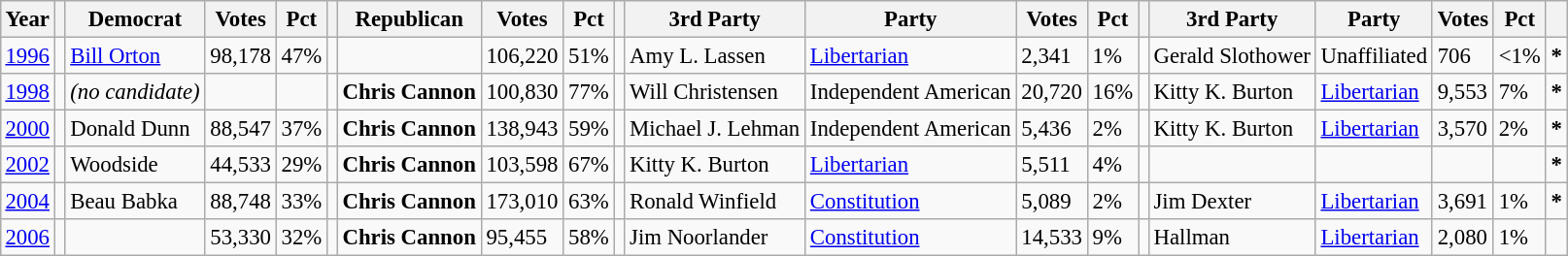<table class="wikitable" style="margin:0.5em ; font-size:95%">
<tr>
<th>Year</th>
<th></th>
<th>Democrat</th>
<th>Votes</th>
<th>Pct</th>
<th></th>
<th>Republican</th>
<th>Votes</th>
<th>Pct</th>
<th></th>
<th>3rd Party</th>
<th>Party</th>
<th>Votes</th>
<th>Pct</th>
<th></th>
<th>3rd Party</th>
<th>Party</th>
<th>Votes</th>
<th>Pct</th>
<th></th>
</tr>
<tr>
<td><a href='#'>1996</a></td>
<td></td>
<td><a href='#'>Bill Orton</a></td>
<td>98,178</td>
<td>47%</td>
<td></td>
<td></td>
<td>106,220</td>
<td>51%</td>
<td></td>
<td>Amy L. Lassen</td>
<td><a href='#'>Libertarian</a></td>
<td>2,341</td>
<td>1%</td>
<td></td>
<td>Gerald Slothower</td>
<td>Unaffiliated</td>
<td>706</td>
<td><1%</td>
<td><strong>*</strong></td>
</tr>
<tr>
<td><a href='#'>1998</a></td>
<td></td>
<td><em>(no candidate)</em></td>
<td></td>
<td></td>
<td></td>
<td><strong>Chris Cannon</strong></td>
<td>100,830</td>
<td>77%</td>
<td></td>
<td>Will Christensen</td>
<td>Independent American</td>
<td>20,720</td>
<td>16%</td>
<td></td>
<td>Kitty K. Burton</td>
<td><a href='#'>Libertarian</a></td>
<td>9,553</td>
<td>7%</td>
<td><strong>*</strong></td>
</tr>
<tr>
<td><a href='#'>2000</a></td>
<td></td>
<td>Donald Dunn</td>
<td>88,547</td>
<td>37%</td>
<td></td>
<td><strong>Chris Cannon</strong></td>
<td>138,943</td>
<td>59%</td>
<td></td>
<td>Michael J. Lehman</td>
<td>Independent American</td>
<td>5,436</td>
<td>2%</td>
<td></td>
<td>Kitty K. Burton</td>
<td><a href='#'>Libertarian</a></td>
<td>3,570</td>
<td>2%</td>
<td><strong>*</strong></td>
</tr>
<tr>
<td><a href='#'>2002</a></td>
<td></td>
<td> Woodside</td>
<td>44,533</td>
<td>29%</td>
<td></td>
<td><strong>Chris Cannon</strong></td>
<td>103,598</td>
<td>67%</td>
<td></td>
<td>Kitty K. Burton</td>
<td><a href='#'>Libertarian</a></td>
<td>5,511</td>
<td>4%</td>
<td></td>
<td></td>
<td></td>
<td></td>
<td></td>
<td><strong>*</strong></td>
</tr>
<tr>
<td><a href='#'>2004</a></td>
<td></td>
<td>Beau Babka</td>
<td>88,748</td>
<td>33%</td>
<td></td>
<td><strong>Chris Cannon</strong></td>
<td>173,010</td>
<td>63%</td>
<td></td>
<td>Ronald Winfield</td>
<td><a href='#'>Constitution</a></td>
<td>5,089</td>
<td>2%</td>
<td></td>
<td>Jim Dexter</td>
<td><a href='#'>Libertarian</a></td>
<td>3,691</td>
<td>1%</td>
<td><strong>*</strong></td>
</tr>
<tr>
<td><a href='#'>2006</a></td>
<td></td>
<td></td>
<td>53,330</td>
<td>32%</td>
<td></td>
<td><strong>Chris Cannon</strong></td>
<td>95,455</td>
<td>58%</td>
<td></td>
<td>Jim Noorlander</td>
<td><a href='#'>Constitution</a></td>
<td>14,533</td>
<td>9%</td>
<td></td>
<td> Hallman</td>
<td><a href='#'>Libertarian</a></td>
<td>2,080</td>
<td>1%</td>
<td></td>
</tr>
</table>
